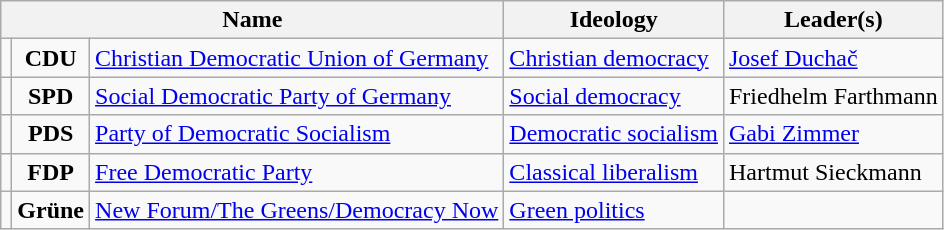<table class="wikitable">
<tr>
<th colspan=3>Name</th>
<th>Ideology</th>
<th>Leader(s)</th>
</tr>
<tr>
<td bgcolor=></td>
<td align=center><strong>CDU</strong></td>
<td><a href='#'>Christian Democratic Union of Germany</a><br></td>
<td><a href='#'>Christian democracy</a></td>
<td><a href='#'>Josef Duchač</a></td>
</tr>
<tr>
<td bgcolor=></td>
<td align=center><strong>SPD</strong></td>
<td><a href='#'>Social Democratic Party of Germany</a><br></td>
<td><a href='#'>Social democracy</a></td>
<td>Friedhelm Farthmann</td>
</tr>
<tr>
<td bgcolor=></td>
<td align=center><strong>PDS</strong></td>
<td><a href='#'>Party of Democratic Socialism</a><br></td>
<td><a href='#'>Democratic socialism</a></td>
<td><a href='#'>Gabi Zimmer</a></td>
</tr>
<tr>
<td bgcolor=></td>
<td align=center><strong>FDP</strong></td>
<td><a href='#'>Free Democratic Party</a><br></td>
<td><a href='#'>Classical liberalism</a></td>
<td>Hartmut Sieckmann</td>
</tr>
<tr>
<td bgcolor=></td>
<td align=center><strong>Grüne</strong></td>
<td><a href='#'>New Forum/The Greens/Democracy Now</a><br></td>
<td><a href='#'>Green politics</a></td>
<td></td>
</tr>
</table>
